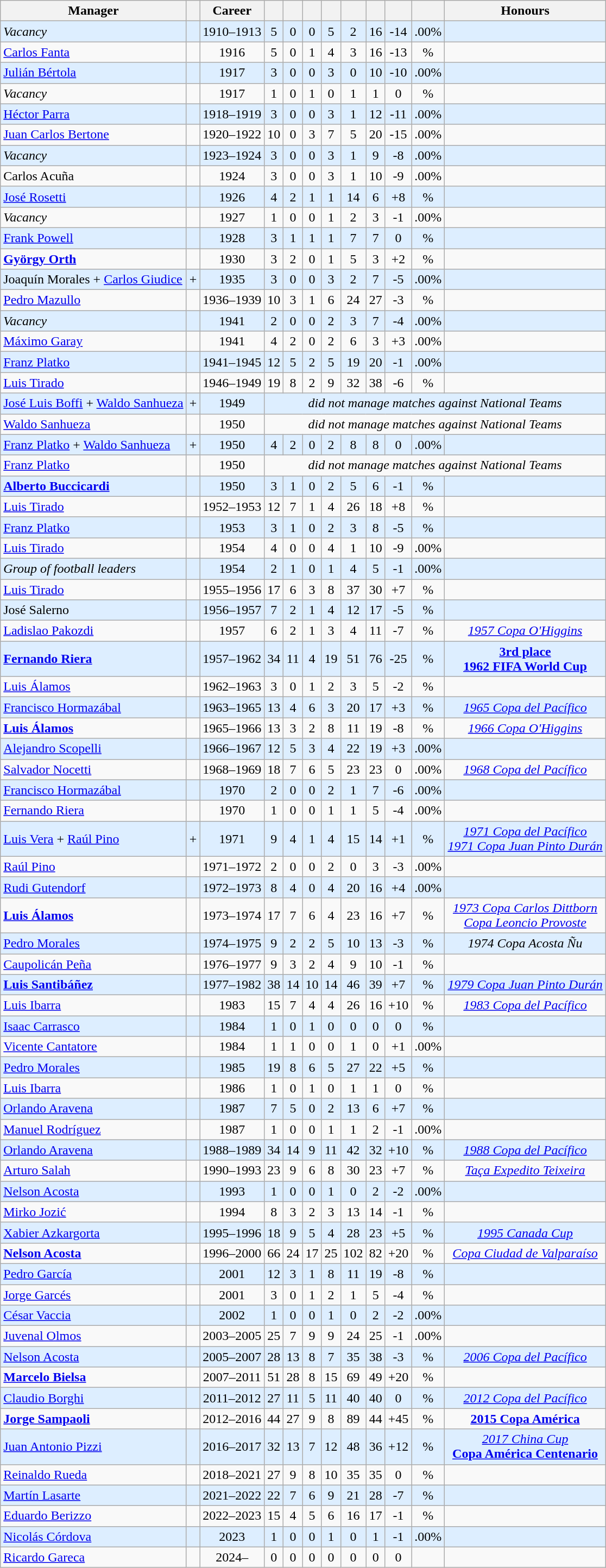<table class="wikitable sortable" style="text-align:center;">
<tr>
<th>Manager</th>
<th></th>
<th>Career</th>
<th></th>
<th></th>
<th></th>
<th></th>
<th></th>
<th></th>
<th></th>
<th></th>
<th class="unsortable">Honours</th>
</tr>
<tr style="background:#def;">
<td align=left><em>Vacancy</em> </td>
<td></td>
<td>1910–1913</td>
<td>5</td>
<td>0</td>
<td>0</td>
<td>5</td>
<td>2</td>
<td>16</td>
<td>-14</td>
<td>.00%</td>
<td></td>
</tr>
<tr>
<td align=left><a href='#'>Carlos Fanta</a></td>
<td></td>
<td>1916</td>
<td>5</td>
<td>0</td>
<td>1</td>
<td>4</td>
<td>3</td>
<td>16</td>
<td>-13</td>
<td>%</td>
<td></td>
</tr>
<tr style="background:#def;">
<td align=left><a href='#'>Julián Bértola</a></td>
<td></td>
<td>1917</td>
<td>3</td>
<td>0</td>
<td>0</td>
<td>3</td>
<td>0</td>
<td>10</td>
<td>-10</td>
<td>.00%</td>
<td></td>
</tr>
<tr>
<td align=left><em>Vacancy</em> </td>
<td></td>
<td>1917</td>
<td>1</td>
<td>0</td>
<td>1</td>
<td>0</td>
<td>1</td>
<td>1</td>
<td>0</td>
<td>%</td>
<td></td>
</tr>
<tr style="background:#def;">
<td align=left><a href='#'>Héctor Parra</a></td>
<td></td>
<td>1918–1919</td>
<td>3</td>
<td>0</td>
<td>0</td>
<td>3</td>
<td>1</td>
<td>12</td>
<td>-11</td>
<td>.00%</td>
<td></td>
</tr>
<tr>
<td align=left><a href='#'>Juan Carlos Bertone</a></td>
<td></td>
<td>1920–1922</td>
<td>10</td>
<td>0</td>
<td>3</td>
<td>7</td>
<td>5</td>
<td>20</td>
<td>-15</td>
<td>.00%</td>
<td></td>
</tr>
<tr style="background:#def;">
<td align=left><em>Vacancy</em> </td>
<td></td>
<td>1923–1924</td>
<td>3</td>
<td>0</td>
<td>0</td>
<td>3</td>
<td>1</td>
<td>9</td>
<td>-8</td>
<td>.00%</td>
<td></td>
</tr>
<tr>
<td align=left>Carlos Acuña </td>
<td></td>
<td>1924</td>
<td>3</td>
<td>0</td>
<td>0</td>
<td>3</td>
<td>1</td>
<td>10</td>
<td>-9</td>
<td>.00%</td>
<td></td>
</tr>
<tr style="background:#def;">
<td align=left><a href='#'>José Rosetti</a></td>
<td><br></td>
<td>1926</td>
<td>4</td>
<td>2</td>
<td>1</td>
<td>1</td>
<td>14</td>
<td>6</td>
<td>+8</td>
<td>%</td>
<td></td>
</tr>
<tr>
<td align=left><em>Vacancy</em> </td>
<td></td>
<td>1927</td>
<td>1</td>
<td>0</td>
<td>0</td>
<td>1</td>
<td>2</td>
<td>3</td>
<td>-1</td>
<td>.00%</td>
<td></td>
</tr>
<tr style="background:#def;">
<td align=left><a href='#'>Frank Powell</a></td>
<td></td>
<td>1928</td>
<td>3</td>
<td>1</td>
<td>1</td>
<td>1</td>
<td>7</td>
<td>7</td>
<td>0</td>
<td>%</td>
<td></td>
</tr>
<tr>
<td align=left><strong><a href='#'>György Orth</a></strong></td>
<td></td>
<td>1930</td>
<td>3</td>
<td>2</td>
<td>0</td>
<td>1</td>
<td>5</td>
<td>3</td>
<td>+2</td>
<td>%</td>
<td></td>
</tr>
<tr style="background:#def;">
<td align=left>Joaquín Morales + <a href='#'>Carlos Giudice</a></td>
<td> + </td>
<td>1935</td>
<td>3</td>
<td>0</td>
<td>0</td>
<td>3</td>
<td>2</td>
<td>7</td>
<td>-5</td>
<td>.00%</td>
<td></td>
</tr>
<tr>
<td align=left><a href='#'>Pedro Mazullo</a></td>
<td></td>
<td>1936–1939</td>
<td>10</td>
<td>3</td>
<td>1</td>
<td>6</td>
<td>24</td>
<td>27</td>
<td>-3</td>
<td>%</td>
<td></td>
</tr>
<tr style="background:#def;">
<td align=left><em>Vacancy</em> </td>
<td></td>
<td>1941</td>
<td>2</td>
<td>0</td>
<td>0</td>
<td>2</td>
<td>3</td>
<td>7</td>
<td>-4</td>
<td>.00%</td>
<td></td>
</tr>
<tr>
<td align=left><a href='#'>Máximo Garay</a></td>
<td><br></td>
<td>1941</td>
<td>4</td>
<td>2</td>
<td>0</td>
<td>2</td>
<td>6</td>
<td>3</td>
<td>+3</td>
<td>.00%</td>
<td></td>
</tr>
<tr style="background:#def;">
<td align=left><a href='#'>Franz Platko</a></td>
<td></td>
<td>1941–1945</td>
<td>12</td>
<td>5</td>
<td>2</td>
<td>5</td>
<td>19</td>
<td>20</td>
<td>-1</td>
<td>.00%</td>
<td></td>
</tr>
<tr>
<td align=left><a href='#'>Luis Tirado</a></td>
<td></td>
<td>1946–1949</td>
<td>19</td>
<td>8</td>
<td>2</td>
<td>9</td>
<td>32</td>
<td>38</td>
<td>-6</td>
<td>%</td>
<td></td>
</tr>
<tr style="background:#def;">
<td align=left><a href='#'>José Luis Boffi</a> + <a href='#'>Waldo Sanhueza</a></td>
<td> + </td>
<td>1949</td>
<td colspan="9"><em>did not manage matches against National Teams</em></td>
</tr>
<tr>
<td align=left><a href='#'>Waldo Sanhueza</a></td>
<td></td>
<td>1950</td>
<td colspan="9"><em>did not manage matches against National Teams</em></td>
</tr>
<tr style="background:#def;">
<td align=left><a href='#'>Franz Platko</a> + <a href='#'>Waldo Sanhueza</a></td>
<td> + </td>
<td>1950</td>
<td>4</td>
<td>2</td>
<td>0</td>
<td>2</td>
<td>8</td>
<td>8</td>
<td>0</td>
<td>.00%</td>
<td></td>
</tr>
<tr>
<td align=left><a href='#'>Franz Platko</a></td>
<td></td>
<td>1950</td>
<td colspan="9"><em>did not manage matches against National Teams</em></td>
</tr>
<tr style="background:#def;">
<td align=left><strong><a href='#'>Alberto Buccicardi</a></strong></td>
<td></td>
<td>1950</td>
<td>3</td>
<td>1</td>
<td>0</td>
<td>2</td>
<td>5</td>
<td>6</td>
<td>-1</td>
<td>%</td>
<td></td>
</tr>
<tr>
<td align=left><a href='#'>Luis Tirado</a></td>
<td></td>
<td>1952–1953</td>
<td>12</td>
<td>7</td>
<td>1</td>
<td>4</td>
<td>26</td>
<td>18</td>
<td>+8</td>
<td>%</td>
<td></td>
</tr>
<tr style="background:#def;">
<td align=left><a href='#'>Franz Platko</a></td>
<td></td>
<td>1953</td>
<td>3</td>
<td>1</td>
<td>0</td>
<td>2</td>
<td>3</td>
<td>8</td>
<td>-5</td>
<td>%</td>
<td></td>
</tr>
<tr>
<td align=left><a href='#'>Luis Tirado</a></td>
<td></td>
<td>1954</td>
<td>4</td>
<td>0</td>
<td>0</td>
<td>4</td>
<td>1</td>
<td>10</td>
<td>-9</td>
<td>.00%</td>
<td></td>
</tr>
<tr style="background:#def;">
<td align=left><em>Group of football leaders</em> </td>
<td></td>
<td>1954</td>
<td>2</td>
<td>1</td>
<td>0</td>
<td>1</td>
<td>4</td>
<td>5</td>
<td>-1</td>
<td>.00%</td>
<td></td>
</tr>
<tr>
<td align=left><a href='#'>Luis Tirado</a></td>
<td></td>
<td>1955–1956</td>
<td>17</td>
<td>6</td>
<td>3</td>
<td>8</td>
<td>37</td>
<td>30</td>
<td>+7</td>
<td>%</td>
<td></td>
</tr>
<tr style="background:#def;">
<td align=left>José Salerno</td>
<td></td>
<td>1956–1957</td>
<td>7</td>
<td>2</td>
<td>1</td>
<td>4</td>
<td>12</td>
<td>17</td>
<td>-5</td>
<td>%</td>
<td></td>
</tr>
<tr>
<td align=left><a href='#'>Ladislao Pakozdi</a></td>
<td><br></td>
<td>1957</td>
<td>6</td>
<td>2</td>
<td>1</td>
<td>3</td>
<td>4</td>
<td>11</td>
<td>-7</td>
<td>%</td>
<td><em><a href='#'>1957 Copa O'Higgins</a></em></td>
</tr>
<tr style="background:#def;">
<td align=left><strong><a href='#'>Fernando Riera</a></strong></td>
<td></td>
<td>1957–1962</td>
<td>34</td>
<td>11</td>
<td>4</td>
<td>19</td>
<td>51</td>
<td>76</td>
<td>-25</td>
<td>%</td>
<td><strong><a href='#'>3rd place<br>1962 FIFA World Cup</a></strong></td>
</tr>
<tr>
<td align=left><a href='#'>Luis Álamos</a></td>
<td></td>
<td>1962–1963</td>
<td>3</td>
<td>0</td>
<td>1</td>
<td>2</td>
<td>3</td>
<td>5</td>
<td>-2</td>
<td>%</td>
<td></td>
</tr>
<tr style="background:#def;">
<td align=left><a href='#'>Francisco Hormazábal</a></td>
<td></td>
<td>1963–1965</td>
<td>13</td>
<td>4</td>
<td>6</td>
<td>3</td>
<td>20</td>
<td>17</td>
<td>+3</td>
<td>%</td>
<td><em><a href='#'>1965 Copa del Pacífico</a></em></td>
</tr>
<tr>
<td align=left><strong><a href='#'>Luis Álamos</a></strong></td>
<td></td>
<td>1965–1966</td>
<td>13</td>
<td>3</td>
<td>2</td>
<td>8</td>
<td>11</td>
<td>19</td>
<td>-8</td>
<td>%</td>
<td><em><a href='#'>1966 Copa O'Higgins</a></em></td>
</tr>
<tr style="background:#def;">
<td align=left><a href='#'>Alejandro Scopelli</a></td>
<td><br></td>
<td>1966–1967</td>
<td>12</td>
<td>5</td>
<td>3</td>
<td>4</td>
<td>22</td>
<td>19</td>
<td>+3</td>
<td>.00%</td>
<td></td>
</tr>
<tr>
<td align=left><a href='#'>Salvador Nocetti</a> </td>
<td><br></td>
<td>1968–1969</td>
<td>18</td>
<td>7</td>
<td>6</td>
<td>5</td>
<td>23</td>
<td>23</td>
<td>0</td>
<td>.00%</td>
<td><em><a href='#'>1968 Copa del Pacífico</a></em></td>
</tr>
<tr style="background:#def;">
<td align=left><a href='#'>Francisco Hormazábal</a></td>
<td></td>
<td>1970</td>
<td>2</td>
<td>0</td>
<td>0</td>
<td>2</td>
<td>1</td>
<td>7</td>
<td>-6</td>
<td>.00%</td>
<td></td>
</tr>
<tr>
<td align=left><a href='#'>Fernando Riera</a></td>
<td></td>
<td>1970</td>
<td>1</td>
<td>0</td>
<td>0</td>
<td>1</td>
<td>1</td>
<td>5</td>
<td>-4</td>
<td>.00%</td>
<td></td>
</tr>
<tr style="background:#def;">
<td align=left><a href='#'>Luis Vera</a> + <a href='#'>Raúl Pino</a></td>
<td> + </td>
<td>1971</td>
<td>9</td>
<td>4</td>
<td>1</td>
<td>4</td>
<td>15</td>
<td>14</td>
<td>+1</td>
<td>%</td>
<td><em><a href='#'>1971 Copa del Pacífico</a></em> <br> <em><a href='#'>1971 Copa Juan Pinto Durán</a></em></td>
</tr>
<tr>
<td align=left><a href='#'>Raúl Pino</a></td>
<td></td>
<td>1971–1972</td>
<td>2</td>
<td>0</td>
<td>0</td>
<td>2</td>
<td>0</td>
<td>3</td>
<td>-3</td>
<td>.00%</td>
<td></td>
</tr>
<tr style="background:#def;">
<td align=left><a href='#'>Rudi Gutendorf</a></td>
<td></td>
<td>1972–1973</td>
<td>8</td>
<td>4</td>
<td>0</td>
<td>4</td>
<td>20</td>
<td>16</td>
<td>+4</td>
<td>.00%</td>
<td></td>
</tr>
<tr>
<td align=left><strong><a href='#'>Luis Álamos</a></strong> </td>
<td></td>
<td>1973–1974</td>
<td>17</td>
<td>7</td>
<td>6</td>
<td>4</td>
<td>23</td>
<td>16</td>
<td>+7</td>
<td>%</td>
<td><em><a href='#'>1973 Copa Carlos Dittborn</a></em> <br> <em><a href='#'>Copa Leoncio Provoste</a></em></td>
</tr>
<tr style="background:#def;">
<td align=left><a href='#'>Pedro Morales</a></td>
<td></td>
<td>1974–1975</td>
<td>9</td>
<td>2</td>
<td>2</td>
<td>5</td>
<td>10</td>
<td>13</td>
<td>-3</td>
<td>%</td>
<td><em>1974 Copa Acosta Ñu</em> </td>
</tr>
<tr>
<td align=left><a href='#'>Caupolicán Peña</a></td>
<td></td>
<td>1976–1977</td>
<td>9</td>
<td>3</td>
<td>2</td>
<td>4</td>
<td>9</td>
<td>10</td>
<td>-1</td>
<td>%</td>
<td></td>
</tr>
<tr style="background:#def;">
<td align=left><strong><a href='#'>Luis Santibáñez</a></strong></td>
<td></td>
<td>1977–1982</td>
<td>38</td>
<td>14</td>
<td>10</td>
<td>14</td>
<td>46</td>
<td>39</td>
<td>+7</td>
<td>%</td>
<td><em><a href='#'>1979 Copa Juan Pinto Durán</a></em></td>
</tr>
<tr>
<td align=left><a href='#'>Luis Ibarra</a></td>
<td></td>
<td>1983</td>
<td>15</td>
<td>7</td>
<td>4</td>
<td>4</td>
<td>26</td>
<td>16</td>
<td>+10</td>
<td>%</td>
<td><em><a href='#'>1983 Copa del Pacífico</a></em></td>
</tr>
<tr style="background:#def;">
<td align=left><a href='#'>Isaac Carrasco</a></td>
<td></td>
<td>1984</td>
<td>1</td>
<td>0</td>
<td>1</td>
<td>0</td>
<td>0</td>
<td>0</td>
<td>0</td>
<td>%</td>
<td></td>
</tr>
<tr>
<td align=left><a href='#'>Vicente Cantatore</a></td>
<td><br></td>
<td>1984</td>
<td>1</td>
<td>1</td>
<td>0</td>
<td>0</td>
<td>1</td>
<td>0</td>
<td>+1</td>
<td>.00%</td>
<td></td>
</tr>
<tr style="background:#def;">
<td align=left><a href='#'>Pedro Morales</a></td>
<td></td>
<td>1985</td>
<td>19</td>
<td>8</td>
<td>6</td>
<td>5</td>
<td>27</td>
<td>22</td>
<td>+5</td>
<td>%</td>
<td></td>
</tr>
<tr>
<td align=left><a href='#'>Luis Ibarra</a></td>
<td></td>
<td>1986</td>
<td>1</td>
<td>0</td>
<td>1</td>
<td>0</td>
<td>1</td>
<td>1</td>
<td>0</td>
<td>%</td>
<td></td>
</tr>
<tr style="background:#def;">
<td align=left><a href='#'>Orlando Aravena</a></td>
<td></td>
<td>1987</td>
<td>7</td>
<td>5</td>
<td>0</td>
<td>2</td>
<td>13</td>
<td>6</td>
<td>+7</td>
<td>%</td>
<td></td>
</tr>
<tr>
<td align=left><a href='#'>Manuel Rodríguez</a></td>
<td></td>
<td>1987</td>
<td>1</td>
<td>0</td>
<td>0</td>
<td>1</td>
<td>1</td>
<td>2</td>
<td>-1</td>
<td>.00%</td>
<td></td>
</tr>
<tr style="background:#def;">
<td align=left><a href='#'>Orlando Aravena</a></td>
<td></td>
<td>1988–1989</td>
<td>34</td>
<td>14</td>
<td>9</td>
<td>11</td>
<td>42</td>
<td>32</td>
<td>+10</td>
<td>%</td>
<td><em><a href='#'>1988 Copa del Pacífico</a></em></td>
</tr>
<tr>
<td align=left><a href='#'>Arturo Salah</a></td>
<td></td>
<td>1990–1993</td>
<td>23</td>
<td>9</td>
<td>6</td>
<td>8</td>
<td>30</td>
<td>23</td>
<td>+7</td>
<td>%</td>
<td><em><a href='#'>Taça Expedito Teixeira</a></em></td>
</tr>
<tr style="background:#def;">
<td align=left><a href='#'>Nelson Acosta</a></td>
<td><br></td>
<td>1993</td>
<td>1</td>
<td>0</td>
<td>0</td>
<td>1</td>
<td>0</td>
<td>2</td>
<td>-2</td>
<td>.00%</td>
<td></td>
</tr>
<tr>
<td align=left><a href='#'>Mirko Jozić</a></td>
<td></td>
<td>1994</td>
<td>8</td>
<td>3</td>
<td>2</td>
<td>3</td>
<td>13</td>
<td>14</td>
<td>-1</td>
<td>%</td>
<td></td>
</tr>
<tr style="background:#def;">
<td align=left><a href='#'>Xabier Azkargorta</a></td>
<td></td>
<td>1995–1996</td>
<td>18</td>
<td>9</td>
<td>5</td>
<td>4</td>
<td>28</td>
<td>23</td>
<td>+5</td>
<td>%</td>
<td><em><a href='#'>1995 Canada Cup</a></em></td>
</tr>
<tr>
<td align=left><strong><a href='#'>Nelson Acosta</a></strong></td>
<td><br></td>
<td>1996–2000</td>
<td>66</td>
<td>24</td>
<td>17</td>
<td>25</td>
<td>102</td>
<td>82</td>
<td>+20</td>
<td>%</td>
<td><em><a href='#'>Copa Ciudad de Valparaíso</a></em></td>
</tr>
<tr style="background:#def;">
<td align=left><a href='#'>Pedro García</a></td>
<td></td>
<td>2001</td>
<td>12</td>
<td>3</td>
<td>1</td>
<td>8</td>
<td>11</td>
<td>19</td>
<td>-8</td>
<td>%</td>
<td></td>
</tr>
<tr>
<td align=left><a href='#'>Jorge Garcés</a></td>
<td></td>
<td>2001</td>
<td>3</td>
<td>0</td>
<td>1</td>
<td>2</td>
<td>1</td>
<td>5</td>
<td>-4</td>
<td>%</td>
<td></td>
</tr>
<tr style="background:#def;">
<td align=left><a href='#'>César Vaccia</a></td>
<td></td>
<td>2002</td>
<td>1</td>
<td>0</td>
<td>0</td>
<td>1</td>
<td>0</td>
<td>2</td>
<td>-2</td>
<td>.00%</td>
<td></td>
</tr>
<tr>
<td align=left><a href='#'>Juvenal Olmos</a></td>
<td></td>
<td>2003–2005</td>
<td>25</td>
<td>7</td>
<td>9</td>
<td>9</td>
<td>24</td>
<td>25</td>
<td>-1</td>
<td>.00%</td>
<td></td>
</tr>
<tr style="background:#def;">
<td align=left><a href='#'>Nelson Acosta</a></td>
<td><br></td>
<td>2005–2007</td>
<td>28</td>
<td>13</td>
<td>8</td>
<td>7</td>
<td>35</td>
<td>38</td>
<td>-3</td>
<td>%</td>
<td><em><a href='#'>2006 Copa del Pacífico</a></em></td>
</tr>
<tr>
<td align=left><strong><a href='#'>Marcelo Bielsa</a></strong></td>
<td></td>
<td>2007–2011</td>
<td>51</td>
<td>28</td>
<td>8</td>
<td>15</td>
<td>69</td>
<td>49</td>
<td>+20</td>
<td>%</td>
<td></td>
</tr>
<tr style="background:#def;">
<td align=left><a href='#'>Claudio Borghi</a> </td>
<td><br></td>
<td>2011–2012</td>
<td>27</td>
<td>11</td>
<td>5</td>
<td>11</td>
<td>40</td>
<td>40</td>
<td>0</td>
<td>%</td>
<td><em><a href='#'>2012 Copa del Pacífico</a></em></td>
</tr>
<tr>
<td align=left><strong><a href='#'>Jorge Sampaoli</a></strong></td>
<td></td>
<td>2012–2016</td>
<td>44</td>
<td>27</td>
<td>9</td>
<td>8</td>
<td>89</td>
<td>44</td>
<td>+45</td>
<td>%</td>
<td><strong><a href='#'>2015 Copa América</a></strong></td>
</tr>
<tr style="background:#def;">
<td align=left><a href='#'>Juan Antonio Pizzi</a></td>
<td><br></td>
<td>2016–2017</td>
<td>32</td>
<td>13</td>
<td>7</td>
<td>12</td>
<td>48</td>
<td>36</td>
<td>+12</td>
<td>%</td>
<td><em><a href='#'>2017 China Cup</a></em><br><strong><a href='#'>Copa América Centenario</a></strong></td>
</tr>
<tr>
<td align=left><a href='#'>Reinaldo Rueda</a></td>
<td><br></td>
<td>2018–2021</td>
<td>27</td>
<td>9</td>
<td>8</td>
<td>10</td>
<td>35</td>
<td>35</td>
<td>0</td>
<td>%</td>
<td></td>
</tr>
<tr style="background:#def;">
<td align=left><a href='#'>Martín Lasarte</a></td>
<td></td>
<td>2021–2022</td>
<td>22</td>
<td>7</td>
<td>6</td>
<td>9</td>
<td>21</td>
<td>28</td>
<td>-7</td>
<td>%</td>
<td></td>
</tr>
<tr>
<td align=left><a href='#'>Eduardo Berizzo</a></td>
<td></td>
<td>2022–2023</td>
<td>15</td>
<td>4</td>
<td>5</td>
<td>6</td>
<td>16</td>
<td>17</td>
<td>-1</td>
<td>%</td>
<td></td>
</tr>
<tr style="background:#def;">
<td align=left><a href='#'>Nicolás Córdova</a></td>
<td></td>
<td>2023</td>
<td>1</td>
<td>0</td>
<td>0</td>
<td>1</td>
<td>0</td>
<td>1</td>
<td>-1</td>
<td>.00%</td>
<td></td>
</tr>
<tr>
<td align=left><a href='#'>Ricardo Gareca</a></td>
<td></td>
<td>2024–</td>
<td>0</td>
<td>0</td>
<td>0</td>
<td>0</td>
<td>0</td>
<td>0</td>
<td>0</td>
<td></td>
</tr>
</table>
